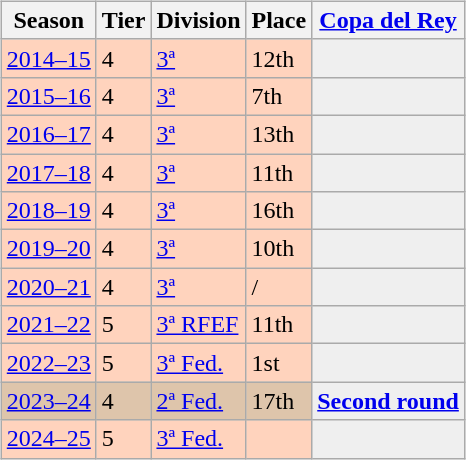<table>
<tr>
<td valign="top" width=0%><br><table class="wikitable">
<tr style="background:#f0f6fa;">
<th>Season</th>
<th>Tier</th>
<th>Division</th>
<th>Place</th>
<th><a href='#'>Copa del Rey</a></th>
</tr>
<tr>
<td style="background:#FFD3BD;"><a href='#'>2014–15</a></td>
<td style="background:#FFD3BD;">4</td>
<td style="background:#FFD3BD;"><a href='#'>3ª</a></td>
<td style="background:#FFD3BD;">12th</td>
<td style="background:#efefef;"></td>
</tr>
<tr>
<td style="background:#FFD3BD;"><a href='#'>2015–16</a></td>
<td style="background:#FFD3BD;">4</td>
<td style="background:#FFD3BD;"><a href='#'>3ª</a></td>
<td style="background:#FFD3BD;">7th</td>
<td style="background:#efefef;"></td>
</tr>
<tr>
<td style="background:#FFD3BD;"><a href='#'>2016–17</a></td>
<td style="background:#FFD3BD;">4</td>
<td style="background:#FFD3BD;"><a href='#'>3ª</a></td>
<td style="background:#FFD3BD;">13th</td>
<td style="background:#efefef;"></td>
</tr>
<tr>
<td style="background:#FFD3BD;"><a href='#'>2017–18</a></td>
<td style="background:#FFD3BD;">4</td>
<td style="background:#FFD3BD;"><a href='#'>3ª</a></td>
<td style="background:#FFD3BD;">11th</td>
<td style="background:#efefef;"></td>
</tr>
<tr>
<td style="background:#FFD3BD;"><a href='#'>2018–19</a></td>
<td style="background:#FFD3BD;">4</td>
<td style="background:#FFD3BD;"><a href='#'>3ª</a></td>
<td style="background:#FFD3BD;">16th</td>
<th style="background:#efefef;"></th>
</tr>
<tr>
<td style="background:#FFD3BD;"><a href='#'>2019–20</a></td>
<td style="background:#FFD3BD;">4</td>
<td style="background:#FFD3BD;"><a href='#'>3ª</a></td>
<td style="background:#FFD3BD;">10th</td>
<th style="background:#efefef;"></th>
</tr>
<tr>
<td style="background:#FFD3BD;"><a href='#'>2020–21</a></td>
<td style="background:#FFD3BD;">4</td>
<td style="background:#FFD3BD;"><a href='#'>3ª</a></td>
<td style="background:#FFD3BD;"> / </td>
<th style="background:#efefef;"></th>
</tr>
<tr>
<td style="background:#FFD3BD;"><a href='#'>2021–22</a></td>
<td style="background:#FFD3BD;">5</td>
<td style="background:#FFD3BD;"><a href='#'>3ª RFEF</a></td>
<td style="background:#FFD3BD;">11th</td>
<th style="background:#efefef;"></th>
</tr>
<tr>
<td style="background:#FFD3BD;"><a href='#'>2022–23</a></td>
<td style="background:#FFD3BD;">5</td>
<td style="background:#FFD3BD;"><a href='#'>3ª Fed.</a></td>
<td style="background:#FFD3BD;">1st</td>
<th style="background:#efefef;"></th>
</tr>
<tr>
<td style="background:#DEC5AB;"><a href='#'>2023–24</a></td>
<td style="background:#DEC5AB;">4</td>
<td style="background:#DEC5AB;"><a href='#'>2ª Fed.</a></td>
<td style="background:#DEC5AB;">17th</td>
<th style="background:#efefef;"><a href='#'>Second round</a></th>
</tr>
<tr>
<td style="background:#FFD3BD;"><a href='#'>2024–25</a></td>
<td style="background:#FFD3BD;">5</td>
<td style="background:#FFD3BD;"><a href='#'>3ª Fed.</a></td>
<td style="background:#FFD3BD;"></td>
<th style="background:#efefef;"></th>
</tr>
</table>
</td>
</tr>
</table>
